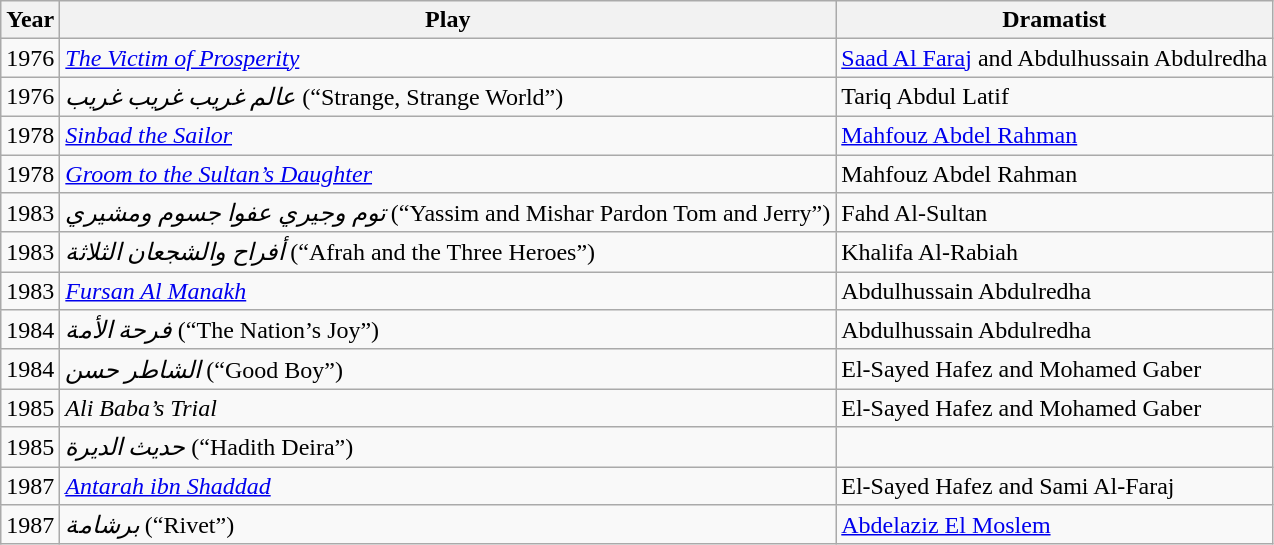<table class="wikitable">
<tr>
<th>Year</th>
<th>Play</th>
<th>Dramatist</th>
</tr>
<tr>
<td>1976</td>
<td><em><a href='#'>The Victim of Prosperity</a></em></td>
<td><a href='#'>Saad Al Faraj</a> and Abdulhussain Abdulredha</td>
</tr>
<tr>
<td>1976</td>
<td><em>عالم غريب غريب غريب</em> (“Strange, Strange World”)</td>
<td>Tariq Abdul Latif</td>
</tr>
<tr>
<td>1978</td>
<td><em><a href='#'>Sinbad the Sailor</a></em></td>
<td><a href='#'>Mahfouz Abdel Rahman</a></td>
</tr>
<tr>
<td>1978</td>
<td><em><a href='#'>Groom to the Sultan’s Daughter</a></em></td>
<td>Mahfouz Abdel Rahman</td>
</tr>
<tr>
<td>1983</td>
<td><em>توم وجيري عفوا جسوم ومشيري</em> (“Yassim and Mishar Pardon Tom and Jerry”)</td>
<td>Fahd Al-Sultan</td>
</tr>
<tr>
<td>1983</td>
<td><em>أفراح والشجعان الثلاثة</em> (“Afrah and the Three Heroes”)</td>
<td>Khalifa Al-Rabiah</td>
</tr>
<tr>
<td>1983</td>
<td><em><a href='#'>Fursan Al Manakh</a></em></td>
<td>Abdulhussain Abdulredha</td>
</tr>
<tr>
<td>1984</td>
<td><em>فرحة الأمة</em> (“The Nation’s Joy”)</td>
<td>Abdulhussain Abdulredha</td>
</tr>
<tr>
<td>1984</td>
<td><em>الشاطر حسن</em> (“Good Boy”)</td>
<td>El-Sayed Hafez and Mohamed Gaber</td>
</tr>
<tr>
<td>1985</td>
<td><em>Ali Baba’s Trial</em></td>
<td>El-Sayed Hafez and Mohamed Gaber</td>
</tr>
<tr>
<td>1985</td>
<td><em>حديث الديرة</em> (“Hadith Deira”)</td>
<td></td>
</tr>
<tr>
<td>1987</td>
<td><em><a href='#'>Antarah ibn Shaddad</a></em></td>
<td>El-Sayed Hafez and Sami Al-Faraj</td>
</tr>
<tr>
<td>1987</td>
<td><em>برشامة</em> (“Rivet”)</td>
<td><a href='#'>Abdelaziz El Moslem</a></td>
</tr>
</table>
